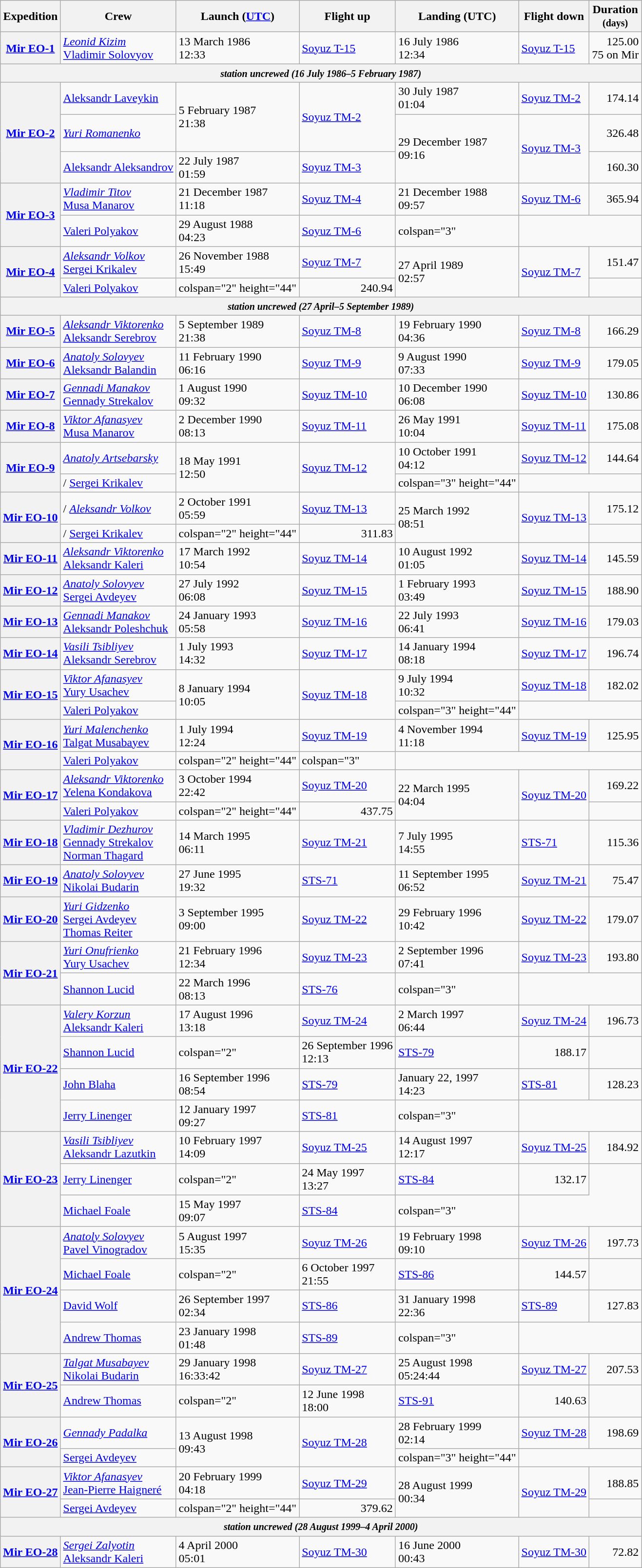<table class="wikitable sticky-header">
<tr>
<th>Expedition</th>
<th>Crew</th>
<th>Launch (<a href='#'>UTC</a>)</th>
<th>Flight up</th>
<th>Landing (UTC)</th>
<th>Flight down</th>
<th>Duration<br><small>(days)</small></th>
</tr>
<tr>
<th><a href='#'>Mir EO-1</a></th>
<td> <em><a href='#'>Leonid Kizim</a></em><br> <a href='#'>Vladimir Solovyov</a></td>
<td>13 March 1986<br>12:33</td>
<td><a href='#'>Soyuz T-15</a></td>
<td>16 July 1986<br>12:34</td>
<td><a href='#'>Soyuz T-15</a></td>
<td style="text-align: right">125.00<br>75 on Mir</td>
</tr>
<tr>
<th colspan="7"><small><em>station uncrewed (16 July 1986–5 February 1987)</em></small></th>
</tr>
<tr>
<th rowspan="3"><a href='#'>Mir EO-2</a></th>
<td> <a href='#'>Aleksandr Laveykin</a></td>
<td rowspan="2">5 February 1987<br>21:38</td>
<td rowspan="2"><a href='#'>Soyuz TM-2</a></td>
<td>30 July 1987<br>01:04</td>
<td><a href='#'>Soyuz TM-2</a></td>
<td style="text-align: right">174.14</td>
</tr>
<tr>
<td> <em><a href='#'>Yuri Romanenko</a></em></td>
<td rowspan="2">29 December 1987<br>09:16</td>
<td rowspan="2"><a href='#'>Soyuz TM-3</a></td>
<td style="text-align: right" height="44">326.48</td>
</tr>
<tr>
<td> <a href='#'>Aleksandr Aleksandrov</a></td>
<td>22 July 1987<br>01:59</td>
<td><a href='#'>Soyuz TM-3</a></td>
<td style="text-align: right">160.30</td>
</tr>
<tr>
<th rowspan="2"><a href='#'>Mir EO-3</a></th>
<td> <em><a href='#'>Vladimir Titov</a></em><br> <a href='#'>Musa Manarov</a></td>
<td>21 December 1987<br>11:18</td>
<td><a href='#'>Soyuz TM-4</a></td>
<td>21 December 1988<br>09:57</td>
<td><a href='#'>Soyuz TM-6</a></td>
<td style="text-align: right">365.94</td>
</tr>
<tr>
<td> <a href='#'>Valeri Polyakov</a></td>
<td>29 August 1988<br>04:23</td>
<td><a href='#'>Soyuz TM-6</a></td>
<td>colspan="3" </td>
</tr>
<tr>
<th rowspan="2"><a href='#'>Mir EO-4</a></th>
<td> <em><a href='#'>Aleksandr Volkov</a></em><br> <a href='#'>Sergei Krikalev</a></td>
<td>26 November 1988<br>15:49</td>
<td><a href='#'>Soyuz TM-7</a></td>
<td rowspan="2">27 April 1989<br>02:57</td>
<td rowspan="2"><a href='#'>Soyuz TM-7</a></td>
<td style="text-align: right">151.47</td>
</tr>
<tr>
<td> <a href='#'>Valeri Polyakov</a></td>
<td>colspan="2" height="44" </td>
<td style="text-align: right">240.94</td>
</tr>
<tr>
<th colspan="7"><small><em>station uncrewed (27 April–5 September 1989)</em></small></th>
</tr>
<tr>
<th><a href='#'>Mir EO-5</a></th>
<td> <em><a href='#'>Aleksandr Viktorenko</a></em><br> <a href='#'>Aleksandr Serebrov</a></td>
<td>5 September 1989<br>21:38</td>
<td><a href='#'>Soyuz TM-8</a></td>
<td>19 February 1990<br>04:36</td>
<td><a href='#'>Soyuz TM-8</a></td>
<td style="text-align: right">166.29</td>
</tr>
<tr>
<th><a href='#'>Mir EO-6</a></th>
<td> <em><a href='#'>Anatoly Solovyev</a></em><br> <a href='#'>Aleksandr Balandin</a></td>
<td>11 February 1990<br>06:16</td>
<td><a href='#'>Soyuz TM-9</a></td>
<td>9 August 1990<br>07:33</td>
<td><a href='#'>Soyuz TM-9</a></td>
<td style="text-align: right">179.05</td>
</tr>
<tr>
<th><a href='#'>Mir EO-7</a></th>
<td> <em><a href='#'>Gennadi Manakov</a></em><br> <a href='#'>Gennady Strekalov</a></td>
<td>1 August 1990<br>09:32</td>
<td><a href='#'>Soyuz TM-10</a></td>
<td>10 December 1990<br>06:08</td>
<td><a href='#'>Soyuz TM-10</a></td>
<td style="text-align: right">130.86</td>
</tr>
<tr>
<th><a href='#'>Mir EO-8</a></th>
<td> <em><a href='#'>Viktor Afanasyev</a></em><br> <a href='#'>Musa Manarov</a></td>
<td>2 December 1990<br>08:13</td>
<td><a href='#'>Soyuz TM-11</a></td>
<td>26 May 1991<br>10:04</td>
<td><a href='#'>Soyuz TM-11</a></td>
<td style="text-align: right">175.08</td>
</tr>
<tr>
<th rowspan="2"><a href='#'>Mir EO-9</a></th>
<td> <em><a href='#'>Anatoly Artsebarsky</a></em></td>
<td rowspan="2">18 May 1991<br>12:50</td>
<td rowspan="2"><a href='#'>Soyuz TM-12</a></td>
<td>10 October 1991<br>04:12</td>
<td><a href='#'>Soyuz TM-12</a></td>
<td style="text-align: right">144.64</td>
</tr>
<tr>
<td> /  <a href='#'>Sergei Krikalev</a></td>
<td>colspan="3" height="44" </td>
</tr>
<tr>
<th rowspan="2"><a href='#'>Mir EO-10</a></th>
<td> /  <em><a href='#'>Aleksandr Volkov</a></em></td>
<td>2 October 1991<br>05:59</td>
<td><a href='#'>Soyuz TM-13</a></td>
<td rowspan="2">25 March 1992<br>08:51</td>
<td rowspan="2"><a href='#'>Soyuz TM-13</a></td>
<td style="text-align: right">175.12</td>
</tr>
<tr>
<td> /  <a href='#'>Sergei Krikalev</a></td>
<td>colspan="2" height="44" </td>
<td style="text-align: right">311.83</td>
</tr>
<tr>
<th><a href='#'>Mir EO-11</a></th>
<td> <em><a href='#'>Aleksandr Viktorenko</a></em><br> <a href='#'>Aleksandr Kaleri</a></td>
<td>17 March 1992<br>10:54</td>
<td><a href='#'>Soyuz TM-14</a></td>
<td>10 August 1992<br>01:05</td>
<td><a href='#'>Soyuz TM-14</a></td>
<td style="text-align: right">145.59</td>
</tr>
<tr>
<th><a href='#'>Mir EO-12</a></th>
<td> <em><a href='#'>Anatoly Solovyev</a></em><br> <a href='#'>Sergei Avdeyev</a></td>
<td>27 July 1992<br>06:08</td>
<td><a href='#'>Soyuz TM-15</a></td>
<td>1 February 1993<br>03:49</td>
<td><a href='#'>Soyuz TM-15</a></td>
<td style="text-align: right">188.90</td>
</tr>
<tr>
<th><a href='#'>Mir EO-13</a></th>
<td> <em><a href='#'>Gennadi Manakov</a></em><br> <a href='#'>Aleksandr Poleshchuk</a></td>
<td>24 January 1993<br>05:58</td>
<td><a href='#'>Soyuz TM-16</a></td>
<td>22 July 1993<br>06:41</td>
<td><a href='#'>Soyuz TM-16</a></td>
<td style="text-align: right">179.03</td>
</tr>
<tr>
<th><a href='#'>Mir EO-14</a></th>
<td> <em><a href='#'>Vasili Tsibliyev</a></em><br> <a href='#'>Aleksandr Serebrov</a></td>
<td>1 July 1993<br>14:32</td>
<td><a href='#'>Soyuz TM-17</a></td>
<td>14 January 1994<br>08:18</td>
<td><a href='#'>Soyuz TM-17</a></td>
<td style="text-align: right">196.74</td>
</tr>
<tr>
<th rowspan="2"><a href='#'>Mir EO-15</a></th>
<td> <em><a href='#'>Viktor Afanasyev</a></em><br> <a href='#'>Yury Usachev</a></td>
<td rowspan="2">8 January 1994<br>10:05</td>
<td rowspan="2"><a href='#'>Soyuz TM-18</a></td>
<td>9 July 1994<br>10:32</td>
<td><a href='#'>Soyuz TM-18</a></td>
<td style="text-align: right">182.02</td>
</tr>
<tr>
<td> <a href='#'>Valeri Polyakov</a></td>
<td>colspan="3" height="44" </td>
</tr>
<tr>
<th rowspan="2"><a href='#'>Mir EO-16</a></th>
<td> <em><a href='#'>Yuri Malenchenko</a></em><br> <a href='#'>Talgat Musabayev</a></td>
<td>1 July 1994<br>12:24</td>
<td><a href='#'>Soyuz TM-19</a></td>
<td>4 November 1994<br>11:18</td>
<td><a href='#'>Soyuz TM-19</a></td>
<td style="text-align: right">125.95</td>
</tr>
<tr>
<td> <a href='#'>Valeri Polyakov</a></td>
<td>colspan="2" height="44" </td>
<td>colspan="3" </td>
</tr>
<tr>
<th rowspan="2"><a href='#'>Mir EO-17</a></th>
<td> <em><a href='#'>Aleksandr Viktorenko</a></em><br> <a href='#'>Yelena Kondakova</a></td>
<td>3 October 1994<br>22:42</td>
<td><a href='#'>Soyuz TM-20</a></td>
<td rowspan="2">22 March 1995<br>04:04</td>
<td rowspan="2"><a href='#'>Soyuz TM-20</a></td>
<td style="text-align: right">169.22</td>
</tr>
<tr>
<td> <a href='#'>Valeri Polyakov</a></td>
<td>colspan="2" height="44" </td>
<td style="text-align: right">437.75</td>
</tr>
<tr>
<th><a href='#'>Mir EO-18</a></th>
<td> <em><a href='#'>Vladimir Dezhurov</a></em><br> <a href='#'>Gennady Strekalov</a><br> <a href='#'>Norman Thagard</a></td>
<td>14 March 1995<br>06:11</td>
<td><a href='#'>Soyuz TM-21</a></td>
<td>7 July 1995<br>14:55</td>
<td><a href='#'>STS-71</a></td>
<td style="text-align: right">115.36</td>
</tr>
<tr>
<th><a href='#'>Mir EO-19</a></th>
<td> <em><a href='#'>Anatoly Solovyev</a></em><br> <a href='#'>Nikolai Budarin</a></td>
<td>27 June 1995<br>19:32</td>
<td><a href='#'>STS-71</a></td>
<td>11 September 1995<br>06:52</td>
<td><a href='#'>Soyuz TM-21</a></td>
<td style="text-align: right">75.47</td>
</tr>
<tr>
<th><a href='#'>Mir EO-20</a></th>
<td> <em><a href='#'>Yuri Gidzenko</a></em><br> <a href='#'>Sergei Avdeyev</a><br> <a href='#'>Thomas Reiter</a></td>
<td>3 September 1995<br>09:00</td>
<td><a href='#'>Soyuz TM-22</a></td>
<td>29 February 1996<br>10:42</td>
<td><a href='#'>Soyuz TM-22</a></td>
<td style="text-align: right">179.07</td>
</tr>
<tr>
<th rowspan="2"><a href='#'>Mir EO-21</a></th>
<td> <em><a href='#'>Yuri Onufrienko</a></em><br> <a href='#'>Yury Usachev</a></td>
<td>21 February 1996<br>12:34</td>
<td><a href='#'>Soyuz TM-23</a></td>
<td>2 September 1996<br>07:41</td>
<td><a href='#'>Soyuz TM-23</a></td>
<td style="text-align: right">193.80</td>
</tr>
<tr>
<td> <a href='#'>Shannon Lucid</a></td>
<td>22 March 1996<br>08:13</td>
<td><a href='#'>STS-76</a></td>
<td>colspan="3" </td>
</tr>
<tr>
<th rowspan="4"><a href='#'>Mir EO-22</a></th>
<td> <em><a href='#'>Valery Korzun</a></em><br> <a href='#'>Aleksandr Kaleri</a></td>
<td>17 August 1996<br>13:18</td>
<td><a href='#'>Soyuz TM-24</a></td>
<td>2 March 1997<br>06:44</td>
<td><a href='#'>Soyuz TM-24</a></td>
<td style="text-align: right">196.73</td>
</tr>
<tr>
<td> <a href='#'>Shannon Lucid</a></td>
<td>colspan="2" </td>
<td>26 September 1996<br>12:13</td>
<td><a href='#'>STS-79</a></td>
<td style="text-align: right">188.17</td>
</tr>
<tr>
<td> <a href='#'>John Blaha</a></td>
<td>16 September 1996<br>08:54</td>
<td><a href='#'>STS-79</a></td>
<td>January 22, 1997<br>14:23</td>
<td><a href='#'>STS-81</a></td>
<td style="text-align: right">128.23</td>
</tr>
<tr>
<td> <a href='#'>Jerry Linenger</a></td>
<td>12 January 1997<br>09:27</td>
<td><a href='#'>STS-81</a></td>
<td>colspan="3" </td>
</tr>
<tr>
<th rowspan="3"><a href='#'>Mir EO-23</a></th>
<td> <em><a href='#'>Vasili Tsibliyev</a></em><br> <a href='#'>Aleksandr Lazutkin</a></td>
<td>10 February 1997<br>14:09</td>
<td><a href='#'>Soyuz TM-25</a></td>
<td>14 August 1997<br>12:17</td>
<td><a href='#'>Soyuz TM-25</a></td>
<td style="text-align: right">184.92</td>
</tr>
<tr>
<td> <a href='#'>Jerry Linenger</a></td>
<td>colspan="2" </td>
<td>24 May 1997<br>13:27</td>
<td><a href='#'>STS-84</a></td>
<td style="text-align: right">132.17</td>
</tr>
<tr>
<td>  <a href='#'>Michael Foale</a></td>
<td>15 May 1997<br>09:07</td>
<td><a href='#'>STS-84</a></td>
<td>colspan="3" </td>
</tr>
<tr>
<th rowspan="4"><a href='#'>Mir EO-24</a></th>
<td> <em><a href='#'>Anatoly Solovyev</a></em><br> <a href='#'>Pavel Vinogradov</a></td>
<td>5 August 1997<br>15:35</td>
<td><a href='#'>Soyuz TM-26</a></td>
<td>19 February 1998<br>09:10</td>
<td><a href='#'>Soyuz TM-26</a></td>
<td style="text-align: right">197.73</td>
</tr>
<tr>
<td>  <a href='#'>Michael Foale</a></td>
<td>colspan="2" </td>
<td>6 October 1997<br>21:55</td>
<td><a href='#'>STS-86</a></td>
<td style="text-align: right">144.57</td>
</tr>
<tr>
<td> <a href='#'>David Wolf</a></td>
<td>26 September 1997<br>02:34</td>
<td><a href='#'>STS-86</a></td>
<td>31 January 1998<br>22:36</td>
<td><a href='#'>STS-89</a></td>
<td style="text-align: right">127.83</td>
</tr>
<tr>
<td> <a href='#'>Andrew Thomas</a></td>
<td>23 January 1998<br>01:48</td>
<td><a href='#'>STS-89</a></td>
<td>colspan="3" </td>
</tr>
<tr>
<th rowspan="2"><a href='#'>Mir EO-25</a></th>
<td> <em><a href='#'>Talgat Musabayev</a></em><br> <a href='#'>Nikolai Budarin</a></td>
<td>29 January 1998<br>16:33:42</td>
<td><a href='#'>Soyuz TM-27</a></td>
<td>25 August 1998<br>05:24:44</td>
<td><a href='#'>Soyuz TM-27</a></td>
<td style="text-align: right">207.53</td>
</tr>
<tr>
<td> <a href='#'>Andrew Thomas</a></td>
<td>colspan="2" </td>
<td>12 June 1998<br>18:00</td>
<td><a href='#'>STS-91</a></td>
<td style="text-align: right">140.63</td>
</tr>
<tr>
<th rowspan="2"><a href='#'>Mir EO-26</a></th>
<td> <em><a href='#'>Gennady Padalka</a></em></td>
<td rowspan="2">13 August 1998<br>09:43</td>
<td rowspan="2"><a href='#'>Soyuz TM-28</a></td>
<td>28 February 1999<br>02:14</td>
<td><a href='#'>Soyuz TM-28</a></td>
<td style="text-align: right">198.69</td>
</tr>
<tr>
<td> <a href='#'>Sergei Avdeyev</a></td>
<td>colspan="3" height="44" </td>
</tr>
<tr>
<th rowspan="2"><a href='#'>Mir EO-27</a></th>
<td> <em><a href='#'>Viktor Afanasyev</a></em><br> <a href='#'>Jean-Pierre Haigneré</a></td>
<td>20 February 1999<br>04:18</td>
<td><a href='#'>Soyuz TM-29</a></td>
<td rowspan="2">28 August 1999<br>00:34</td>
<td rowspan="2"><a href='#'>Soyuz TM-29</a></td>
<td style="text-align: right">188.85</td>
</tr>
<tr>
<td> <a href='#'>Sergei Avdeyev</a></td>
<td>colspan="2" height="44" </td>
<td style="text-align: right">379.62</td>
</tr>
<tr>
<th colspan="7"><small><em>station uncrewed (28 August 1999–4 April 2000)</em></small></th>
</tr>
<tr>
<th><a href='#'>Mir EO-28</a></th>
<td> <em><a href='#'>Sergei Zalyotin</a></em><br> <a href='#'>Aleksandr Kaleri</a></td>
<td>4 April 2000<br>05:01</td>
<td><a href='#'>Soyuz TM-30</a></td>
<td>16 June 2000<br>00:43</td>
<td><a href='#'>Soyuz TM-30</a></td>
<td style="text-align: right">72.82</td>
</tr>
</table>
